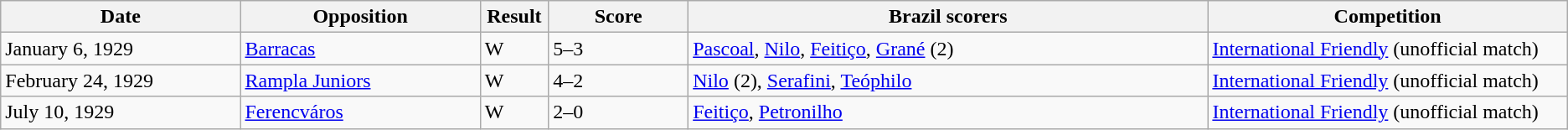<table class="wikitable" style="text-align: left;">
<tr>
<th width=12%>Date</th>
<th width=12%>Opposition</th>
<th width=1%>Result</th>
<th width=7%>Score</th>
<th width=26%>Brazil scorers</th>
<th width=18%>Competition</th>
</tr>
<tr>
<td>January 6, 1929</td>
<td> <a href='#'>Barracas</a></td>
<td>W</td>
<td>5–3</td>
<td><a href='#'>Pascoal</a>, <a href='#'>Nilo</a>, <a href='#'>Feitiço</a>, <a href='#'>Grané</a> (2)</td>
<td><a href='#'>International Friendly</a> (unofficial match)</td>
</tr>
<tr>
<td>February 24, 1929</td>
<td> <a href='#'>Rampla Juniors</a></td>
<td>W</td>
<td>4–2</td>
<td><a href='#'>Nilo</a> (2), <a href='#'>Serafini</a>, <a href='#'>Teóphilo</a></td>
<td><a href='#'>International Friendly</a> (unofficial match)</td>
</tr>
<tr>
<td>July 10, 1929</td>
<td> <a href='#'>Ferencváros</a></td>
<td>W</td>
<td>2–0</td>
<td><a href='#'>Feitiço</a>, <a href='#'>Petronilho</a></td>
<td><a href='#'>International Friendly</a> (unofficial match)</td>
</tr>
</table>
